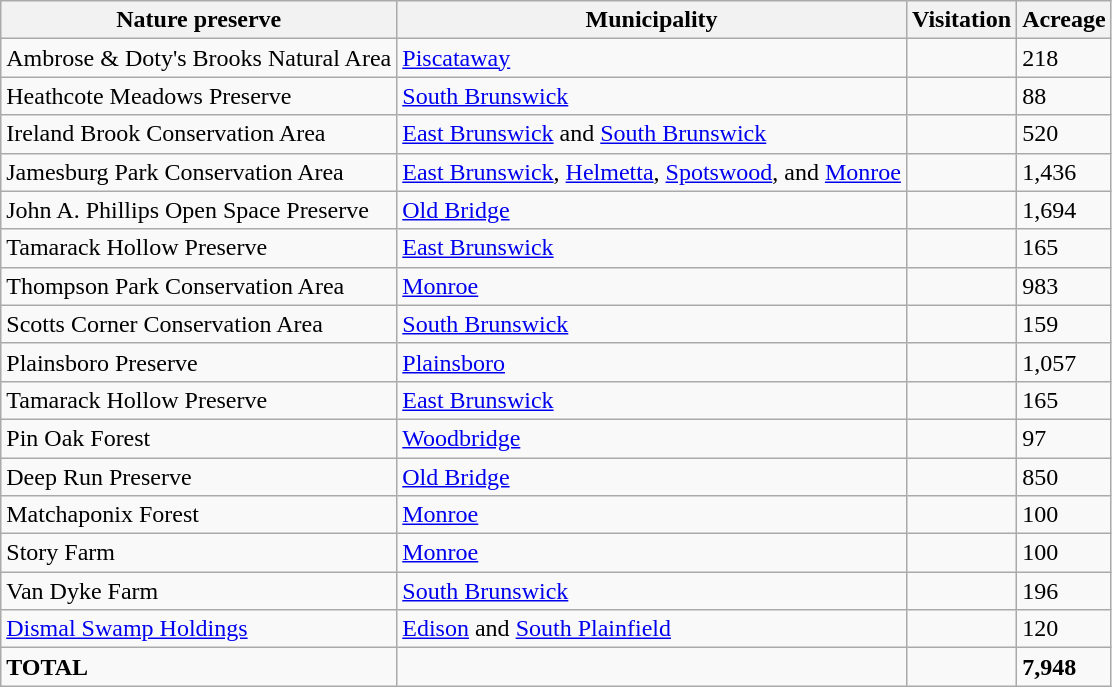<table class="wikitable">
<tr>
<th>Nature preserve</th>
<th>Municipality</th>
<th>Visitation</th>
<th>Acreage</th>
</tr>
<tr>
<td>Ambrose & Doty's Brooks Natural Area</td>
<td><a href='#'>Piscataway</a></td>
<td></td>
<td>218</td>
</tr>
<tr>
<td>Heathcote Meadows Preserve</td>
<td><a href='#'>South Brunswick</a></td>
<td></td>
<td>88</td>
</tr>
<tr>
<td>Ireland Brook Conservation Area</td>
<td><a href='#'>East Brunswick</a> and <a href='#'>South Brunswick</a></td>
<td></td>
<td>520</td>
</tr>
<tr>
<td>Jamesburg Park Conservation Area</td>
<td><a href='#'>East Brunswick</a>, <a href='#'>Helmetta</a>, <a href='#'>Spotswood</a>, and <a href='#'>Monroe</a></td>
<td></td>
<td>1,436</td>
</tr>
<tr>
<td>John A. Phillips Open Space Preserve</td>
<td><a href='#'>Old Bridge</a></td>
<td></td>
<td>1,694</td>
</tr>
<tr>
<td>Tamarack Hollow Preserve</td>
<td><a href='#'>East Brunswick</a></td>
<td></td>
<td>165</td>
</tr>
<tr>
<td>Thompson Park Conservation Area</td>
<td><a href='#'>Monroe</a></td>
<td></td>
<td>983</td>
</tr>
<tr>
<td>Scotts Corner Conservation Area</td>
<td><a href='#'>South Brunswick</a></td>
<td></td>
<td>159</td>
</tr>
<tr>
<td>Plainsboro Preserve</td>
<td><a href='#'>Plainsboro</a></td>
<td></td>
<td>1,057</td>
</tr>
<tr>
<td>Tamarack Hollow Preserve</td>
<td><a href='#'>East Brunswick</a></td>
<td></td>
<td>165</td>
</tr>
<tr>
<td>Pin Oak Forest</td>
<td><a href='#'>Woodbridge</a></td>
<td></td>
<td>97</td>
</tr>
<tr>
<td>Deep Run Preserve</td>
<td><a href='#'>Old Bridge</a></td>
<td></td>
<td>850</td>
</tr>
<tr>
<td>Matchaponix Forest</td>
<td><a href='#'>Monroe</a></td>
<td></td>
<td>100</td>
</tr>
<tr>
<td>Story Farm</td>
<td><a href='#'>Monroe</a></td>
<td></td>
<td>100</td>
</tr>
<tr>
<td>Van Dyke Farm</td>
<td><a href='#'>South Brunswick</a></td>
<td></td>
<td>196</td>
</tr>
<tr>
<td><a href='#'>Dismal Swamp Holdings</a></td>
<td><a href='#'>Edison</a> and <a href='#'>South Plainfield</a></td>
<td></td>
<td>120</td>
</tr>
<tr>
<td><strong>TOTAL</strong></td>
<td></td>
<td></td>
<td><strong>7,948</strong></td>
</tr>
</table>
